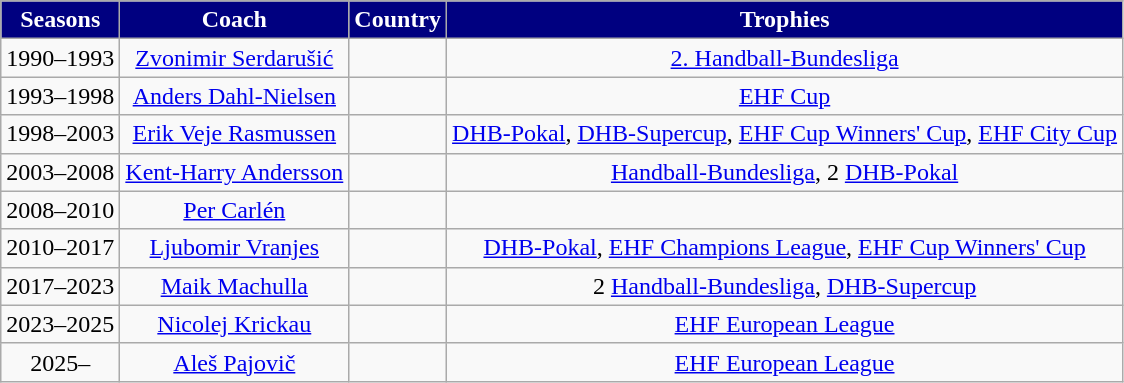<table class="wikitable" style="text-align: center">
<tr>
<th style="color:white; background:#000080">Seasons</th>
<th style="color:white; background:#000080">Coach</th>
<th style="color:white; background:#000080">Country</th>
<th style="color:white; background:#000080">Trophies</th>
</tr>
<tr>
<td style="text-align: center">1990–1993</td>
<td style="text-align: center"><a href='#'>Zvonimir Serdarušić</a></td>
<td style="text-align: center"></td>
<td style="text-align: center"><a href='#'>2. Handball-Bundesliga</a></td>
</tr>
<tr>
<td style="text-align: center">1993–1998</td>
<td style="text-align: center"><a href='#'>Anders Dahl-Nielsen</a></td>
<td style="text-align: center"></td>
<td style="text-align: center"><a href='#'>EHF Cup</a></td>
</tr>
<tr>
<td style="text-align: center">1998–2003</td>
<td style="text-align: center"><a href='#'>Erik Veje Rasmussen</a></td>
<td style="text-align: center"></td>
<td style="text-align: center"><a href='#'>DHB-Pokal</a>, <a href='#'>DHB-Supercup</a>, <a href='#'>EHF Cup Winners' Cup</a>, <a href='#'>EHF City Cup</a></td>
</tr>
<tr>
<td style="text-align: center">2003–2008</td>
<td style="text-align: center"><a href='#'>Kent-Harry Andersson</a></td>
<td style="text-align: center"></td>
<td style="text-align: center"><a href='#'>Handball-Bundesliga</a>, 2 <a href='#'>DHB-Pokal</a></td>
</tr>
<tr>
<td style="text-align: center">2008–2010</td>
<td style="text-align: center"><a href='#'>Per Carlén</a></td>
<td style="text-align: center"></td>
<td style="text-align: center"></td>
</tr>
<tr>
<td style="text-align: center">2010–2017</td>
<td style="text-align: center"><a href='#'>Ljubomir Vranjes</a></td>
<td style="text-align: center"></td>
<td style="text-align: center"><a href='#'>DHB-Pokal</a>, <a href='#'>EHF Champions League</a>, <a href='#'>EHF Cup Winners' Cup</a></td>
</tr>
<tr>
<td style="text-align: center">2017–2023</td>
<td style="text-align: center"><a href='#'>Maik Machulla</a></td>
<td style="text-align: center"></td>
<td style="text-align: center">2 <a href='#'>Handball-Bundesliga</a>, <a href='#'>DHB-Supercup</a></td>
</tr>
<tr>
<td style="text-align: center">2023–2025</td>
<td style="text-align: center"><a href='#'>Nicolej Krickau</a></td>
<td style="text-align: center"></td>
<td style="text-align: center"><a href='#'>EHF European League</a></td>
</tr>
<tr>
<td style="text-align: center">2025–</td>
<td style="text-align: center"><a href='#'>Aleš Pajovič</a></td>
<td style="text-align: center"></td>
<td style="text-align: center"><a href='#'>EHF European League</a></td>
</tr>
</table>
